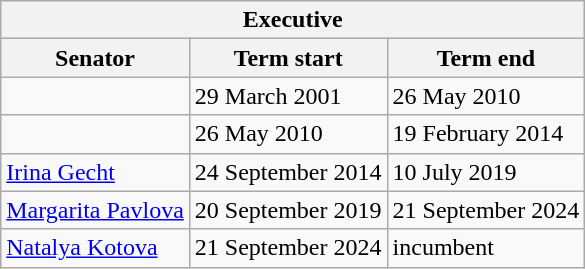<table class="wikitable sortable">
<tr>
<th colspan=3>Executive</th>
</tr>
<tr>
<th>Senator</th>
<th>Term start</th>
<th>Term end</th>
</tr>
<tr>
<td></td>
<td>29 March 2001</td>
<td>26 May 2010</td>
</tr>
<tr>
<td></td>
<td>26 May 2010</td>
<td>19 February 2014</td>
</tr>
<tr>
<td><a href='#'>Irina Gecht</a></td>
<td>24 September 2014</td>
<td>10 July 2019</td>
</tr>
<tr>
<td><a href='#'>Margarita Pavlova</a></td>
<td>20 September 2019</td>
<td>21 September 2024</td>
</tr>
<tr>
<td><a href='#'>Natalya Kotova</a></td>
<td>21 September 2024</td>
<td>incumbent</td>
</tr>
</table>
